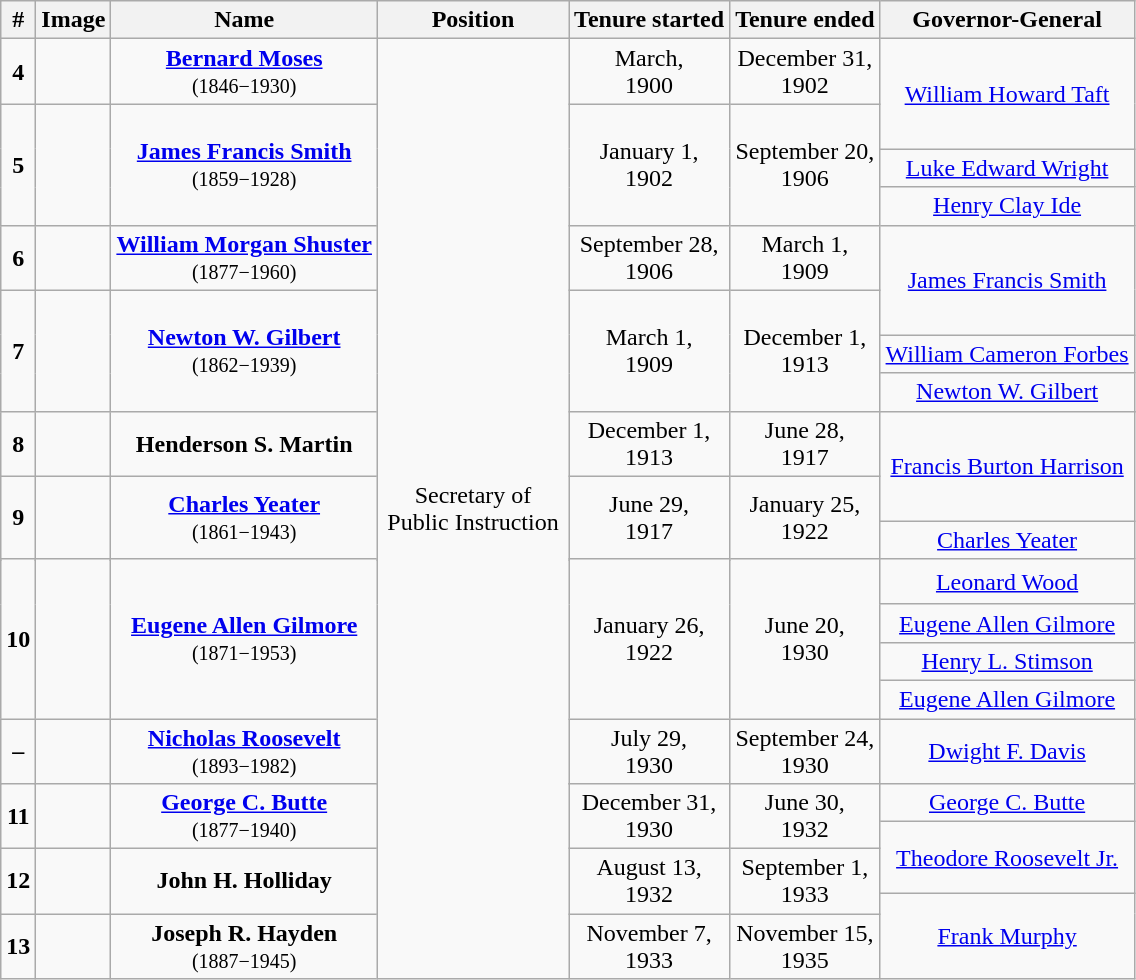<table class="wikitable" style="text-align:center; border:1px #aaf solid;">
<tr>
<th>#</th>
<th>Image</th>
<th>Name</th>
<th width=120px>Position</th>
<th>Tenure started</th>
<th>Tenure ended</th>
<th>Governor-General</th>
</tr>
<tr>
<td><strong>4</strong></td>
<td></td>
<td><strong><a href='#'>Bernard Moses</a></strong><br><small>(1846−1930)</small><br></td>
<td rowspan="25">Secretary of Public Instruction</td>
<td>March,<br>1900</td>
<td>December 31,<br>1902</td>
<td rowspan="2"><a href='#'>William Howard Taft</a></td>
</tr>
<tr style="height:30px;">
<td rowspan="3"><strong>5</strong></td>
<td rowspan="3"></td>
<td rowspan="3"><strong><a href='#'>James Francis Smith</a></strong><br><small>(1859−1928)</small><br></td>
<td rowspan="3">January 1,<br>1902</td>
<td rowspan="3">September 20,<br>1906</td>
</tr>
<tr>
<td><a href='#'>Luke Edward Wright</a></td>
</tr>
<tr>
<td><a href='#'>Henry Clay Ide</a></td>
</tr>
<tr>
<td><strong>6</strong></td>
<td></td>
<td><strong><a href='#'>William Morgan Shuster</a></strong><br><small>(1877−1960)</small><br></td>
<td>September 28,<br>1906</td>
<td>March 1,<br>1909</td>
<td rowspan="2"><a href='#'>James Francis Smith</a></td>
</tr>
<tr style="height:30px;">
<td rowspan="4"><strong>7</strong></td>
<td rowspan="4"></td>
<td rowspan="4"><strong><a href='#'>Newton W. Gilbert</a></strong><br><small>(1862−1939)</small><br></td>
<td rowspan="4">March 1,<br>1909</td>
<td rowspan="4">December 1,<br>1913</td>
</tr>
<tr>
<td><a href='#'>William Cameron Forbes</a></td>
</tr>
<tr>
<td><a href='#'>Newton W. Gilbert</a></td>
</tr>
<tr>
<td rowspan="3"><a href='#'>Francis Burton Harrison</a></td>
</tr>
<tr>
<td><strong>8</strong></td>
<td></td>
<td><strong>Henderson S. Martin</strong><br></td>
<td>December 1,<br>1913</td>
<td>June 28,<br>1917</td>
</tr>
<tr style="height:30px;">
<td rowspan="3"><strong>9</strong></td>
<td rowspan="3"></td>
<td rowspan="3"><strong><a href='#'>Charles Yeater</a></strong><br><small>(1861−1943)</small><br></td>
<td rowspan="3">June 29,<br>1917</td>
<td rowspan="3">January 25,<br>1922</td>
</tr>
<tr>
<td><a href='#'>Charles Yeater</a></td>
</tr>
<tr>
<td rowspan="2"><a href='#'>Leonard Wood</a></td>
</tr>
<tr style="height:30px;">
<td rowspan="5"><strong>10</strong></td>
<td rowspan="5"></td>
<td rowspan="5"><strong><a href='#'>Eugene Allen Gilmore</a></strong><br><small>(1871−1953)</small><br></td>
<td rowspan="5">January 26,<br>1922</td>
<td rowspan="5">June 20,<br>1930</td>
</tr>
<tr>
<td><a href='#'>Eugene Allen Gilmore</a></td>
</tr>
<tr>
<td><a href='#'>Henry L. Stimson</a></td>
</tr>
<tr>
<td><a href='#'>Eugene Allen Gilmore</a></td>
</tr>
<tr>
<td rowspan="3"><a href='#'>Dwight F. Davis</a></td>
</tr>
<tr>
<td><strong>–</strong></td>
<td></td>
<td><a href='#'><strong>Nicholas Roosevelt</strong></a><br><small>(1893−1982)</small><br></td>
<td>July 29,<br>1930</td>
<td>September 24,<br>1930</td>
</tr>
<tr>
<td rowspan="3"><strong>11</strong></td>
<td rowspan="3"></td>
<td rowspan="3"><strong><a href='#'>George C. Butte</a></strong><br><small>(1877−1940)</small><br></td>
<td rowspan="3">December 31,<br>1930</td>
<td rowspan="3">June 30,<br>1932</td>
</tr>
<tr>
<td><a href='#'>George C. Butte</a></td>
</tr>
<tr>
<td rowspan="2"><a href='#'>Theodore Roosevelt Jr.</a></td>
</tr>
<tr style="height:30px;">
<td rowspan="2"><strong>12</strong></td>
<td rowspan="2"></td>
<td rowspan="2"><strong>John H. Holliday</strong><br></td>
<td rowspan="2">August 13,<br>1932</td>
<td rowspan="2">September 1,<br>1933</td>
</tr>
<tr>
<td rowspan="2"><a href='#'>Frank Murphy</a></td>
</tr>
<tr>
<td><strong>13</strong></td>
<td></td>
<td><strong>Joseph R. Hayden</strong><br><small>(1887−1945)</small><br></td>
<td>November 7,<br>1933</td>
<td>November 15,<br>1935</td>
</tr>
</table>
